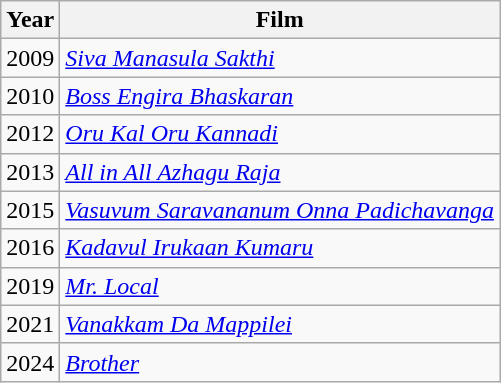<table class="wikitable sortable">
<tr>
<th>Year</th>
<th>Film</th>
</tr>
<tr>
<td>2009</td>
<td><em><a href='#'>Siva Manasula Sakthi</a></em></td>
</tr>
<tr>
<td>2010</td>
<td><em><a href='#'>Boss Engira Bhaskaran</a></em></td>
</tr>
<tr>
<td>2012</td>
<td><em><a href='#'>Oru Kal Oru Kannadi</a></em></td>
</tr>
<tr>
<td>2013</td>
<td><em><a href='#'>All in All Azhagu Raja</a></em></td>
</tr>
<tr>
<td>2015</td>
<td><em><a href='#'>Vasuvum Saravananum Onna Padichavanga</a></em></td>
</tr>
<tr>
<td>2016</td>
<td><em><a href='#'>Kadavul Irukaan Kumaru</a></em></td>
</tr>
<tr>
<td>2019</td>
<td><em><a href='#'>Mr. Local</a></em></td>
</tr>
<tr>
<td>2021</td>
<td><em><a href='#'>Vanakkam Da Mappilei</a></em></td>
</tr>
<tr>
<td>2024</td>
<td><em><a href='#'>Brother</a></em></td>
</tr>
</table>
